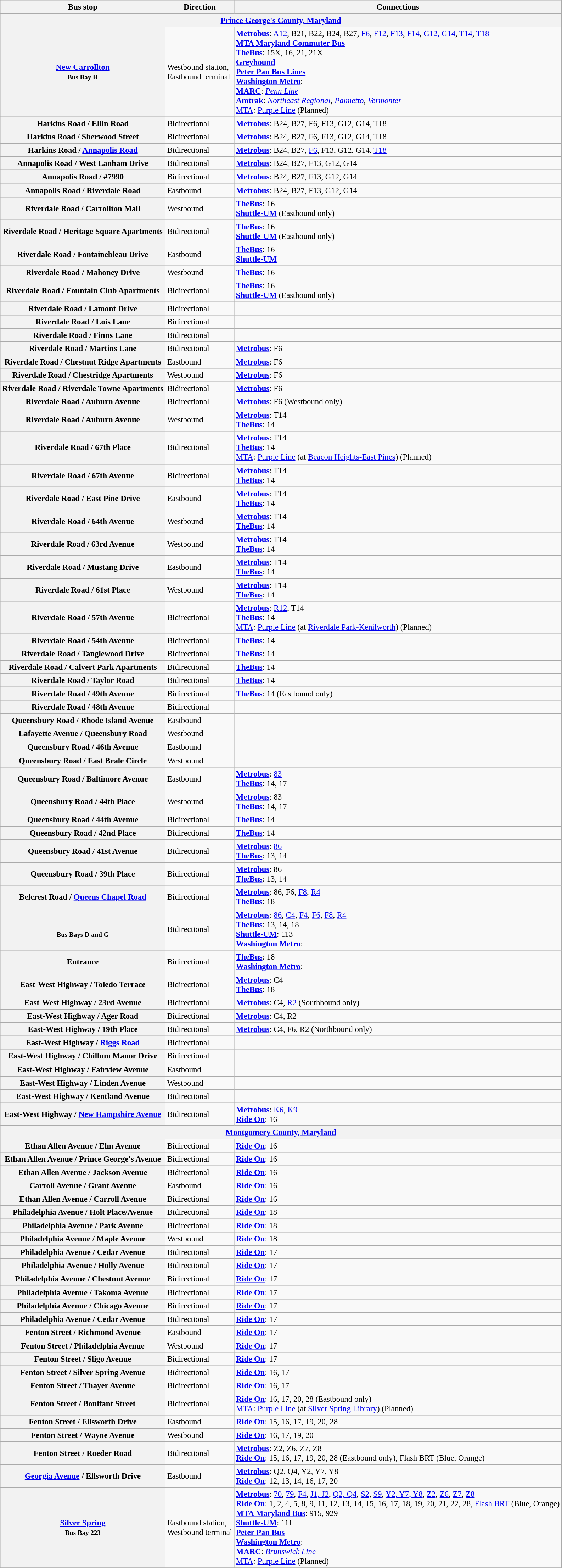<table class="wikitable collapsible collapsed" style="font-size: 95%;">
<tr>
<th>Bus stop</th>
<th>Direction</th>
<th>Connections</th>
</tr>
<tr>
<th colspan="5"><a href='#'>Prince George's County, Maryland</a></th>
</tr>
<tr>
<th><a href='#'>New Carrollton</a><br><small>Bus Bay H</small></th>
<td>Westbound station,<br>Eastbound terminal</td>
<td> <strong><a href='#'>Metrobus</a></strong>: <a href='#'>A12</a>, B21, B22, B24, B27, <a href='#'>F6</a>, <a href='#'>F12</a>, <a href='#'>F13</a>, <a href='#'>F14</a>, <a href='#'>G12, G14</a>, <a href='#'>T14</a>, <a href='#'>T18</a><br>  <strong><a href='#'>MTA Maryland Commuter Bus</a></strong><br>  <strong><a href='#'>TheBus</a></strong>: 15X, 16, 21, 21X<br>  <strong><a href='#'>Greyhound</a></strong><br>  <strong><a href='#'>Peter Pan Bus Lines</a></strong><br> <strong><a href='#'>Washington Metro</a></strong>: <br> <strong><a href='#'>MARC</a></strong>: <em><a href='#'>Penn Line</a></em><br> <strong><a href='#'>Amtrak</a></strong>: <em><a href='#'>Northeast Regional</a>, <a href='#'>Palmetto</a></em>, <em><a href='#'>Vermonter</a></em><br> <a href='#'>MTA</a>: <a href='#'>Purple Line</a> (Planned)</td>
</tr>
<tr>
<th>Harkins Road / Ellin Road</th>
<td>Bidirectional</td>
<td> <strong><a href='#'>Metrobus</a></strong>: B24, B27, F6, F13, G12, G14, T18</td>
</tr>
<tr>
<th>Harkins Road / Sherwood Street</th>
<td>Bidirectional</td>
<td> <strong><a href='#'>Metrobus</a></strong>: B24, B27, F6, F13, G12, G14, T18</td>
</tr>
<tr>
<th>Harkins Road / <a href='#'>Annapolis Road</a></th>
<td>Bidirectional</td>
<td> <strong><a href='#'>Metrobus</a></strong>: B24, B27, <a href='#'>F6</a>, F13, G12, G14, <a href='#'>T18</a></td>
</tr>
<tr>
<th>Annapolis Road / West Lanham Drive</th>
<td>Bidirectional</td>
<td> <strong><a href='#'>Metrobus</a></strong>: B24, B27, F13, G12, G14</td>
</tr>
<tr>
<th>Annapolis Road / #7990</th>
<td>Bidirectional</td>
<td> <strong><a href='#'>Metrobus</a></strong>: B24, B27, F13, G12, G14</td>
</tr>
<tr>
<th>Annapolis Road / Riverdale Road</th>
<td>Eastbound</td>
<td> <strong><a href='#'>Metrobus</a></strong>: B24, B27, F13, G12, G14</td>
</tr>
<tr>
<th>Riverdale Road / Carrollton Mall</th>
<td>Westbound</td>
<td> <strong><a href='#'>TheBus</a></strong>: 16<br>  <strong><a href='#'>Shuttle-UM</a></strong> (Eastbound only)</td>
</tr>
<tr>
<th>Riverdale Road / Heritage Square Apartments</th>
<td>Bidirectional</td>
<td> <strong><a href='#'>TheBus</a></strong>: 16<br>  <strong><a href='#'>Shuttle-UM</a></strong> (Eastbound only)</td>
</tr>
<tr>
<th>Riverdale Road / Fontainebleau Drive</th>
<td>Eastbound</td>
<td> <strong><a href='#'>TheBus</a></strong>: 16<br>  <strong><a href='#'>Shuttle-UM</a></strong></td>
</tr>
<tr>
<th>Riverdale Road / Mahoney Drive</th>
<td>Westbound</td>
<td> <strong><a href='#'>TheBus</a></strong>: 16</td>
</tr>
<tr>
<th>Riverdale Road / Fountain Club Apartments</th>
<td>Bidirectional</td>
<td> <strong><a href='#'>TheBus</a></strong>: 16<br>  <strong><a href='#'>Shuttle-UM</a></strong> (Eastbound only)</td>
</tr>
<tr>
<th>Riverdale Road / Lamont Drive</th>
<td>Bidirectional</td>
<td></td>
</tr>
<tr>
<th>Riverdale Road / Lois Lane</th>
<td>Bidirectional</td>
<td></td>
</tr>
<tr>
<th>Riverdale Road / Finns Lane</th>
<td>Bidirectional</td>
<td></td>
</tr>
<tr>
<th>Riverdale Road / Martins Lane</th>
<td>Bidirectional</td>
<td> <strong><a href='#'>Metrobus</a></strong>: F6</td>
</tr>
<tr>
<th>Riverdale Road / Chestnut Ridge Apartments</th>
<td>Eastbound</td>
<td> <strong><a href='#'>Metrobus</a></strong>: F6</td>
</tr>
<tr>
<th>Riverdale Road / Chestridge Apartments</th>
<td>Westbound</td>
<td> <strong><a href='#'>Metrobus</a></strong>: F6</td>
</tr>
<tr>
<th>Riverdale Road / Riverdale Towne Apartments</th>
<td>Bidirectional</td>
<td> <strong><a href='#'>Metrobus</a></strong>: F6</td>
</tr>
<tr>
<th>Riverdale Road / Auburn Avenue</th>
<td>Bidirectional</td>
<td> <strong><a href='#'>Metrobus</a></strong>: F6 (Westbound only)</td>
</tr>
<tr>
<th>Riverdale Road / Auburn Avenue</th>
<td>Westbound</td>
<td> <strong><a href='#'>Metrobus</a></strong>: T14<br> <strong><a href='#'>TheBus</a></strong>: 14</td>
</tr>
<tr>
<th>Riverdale Road / 67th Place</th>
<td>Bidirectional</td>
<td> <strong><a href='#'>Metrobus</a></strong>: T14<br> <strong><a href='#'>TheBus</a></strong>: 14<br> <a href='#'>MTA</a>: <a href='#'>Purple Line</a> (at <a href='#'>Beacon Heights-East Pines</a>) (Planned)</td>
</tr>
<tr>
<th>Riverdale Road / 67th Avenue</th>
<td>Bidirectional</td>
<td> <strong><a href='#'>Metrobus</a></strong>: T14<br> <strong><a href='#'>TheBus</a></strong>: 14</td>
</tr>
<tr>
<th>Riverdale Road / East Pine Drive</th>
<td>Eastbound</td>
<td> <strong><a href='#'>Metrobus</a></strong>: T14<br> <strong><a href='#'>TheBus</a></strong>: 14</td>
</tr>
<tr>
<th>Riverdale Road / 64th Avenue</th>
<td>Westbound</td>
<td> <strong><a href='#'>Metrobus</a></strong>: T14<br> <strong><a href='#'>TheBus</a></strong>: 14</td>
</tr>
<tr>
<th>Riverdale Road / 63rd Avenue</th>
<td>Westbound</td>
<td> <strong><a href='#'>Metrobus</a></strong>: T14<br> <strong><a href='#'>TheBus</a></strong>: 14</td>
</tr>
<tr>
<th>Riverdale Road / Mustang Drive</th>
<td>Eastbound</td>
<td> <strong><a href='#'>Metrobus</a></strong>: T14<br> <strong><a href='#'>TheBus</a></strong>: 14</td>
</tr>
<tr>
<th>Riverdale Road / 61st Place</th>
<td>Westbound</td>
<td> <strong><a href='#'>Metrobus</a></strong>: T14<br> <strong><a href='#'>TheBus</a></strong>: 14</td>
</tr>
<tr>
<th>Riverdale Road / 57th Avenue</th>
<td>Bidirectional</td>
<td> <strong><a href='#'>Metrobus</a></strong>: <a href='#'>R12</a>, T14<br> <strong><a href='#'>TheBus</a></strong>: 14<br> <a href='#'>MTA</a>: <a href='#'>Purple Line</a> (at <a href='#'>Riverdale Park-Kenilworth</a>) (Planned)</td>
</tr>
<tr>
<th>Riverdale Road / 54th Avenue</th>
<td>Bidirectional</td>
<td> <strong><a href='#'>TheBus</a></strong>: 14</td>
</tr>
<tr>
<th>Riverdale Road / Tanglewood Drive</th>
<td>Bidirectional</td>
<td> <strong><a href='#'>TheBus</a></strong>: 14</td>
</tr>
<tr>
<th>Riverdale Road / Calvert Park Apartments</th>
<td>Bidirectional</td>
<td> <strong><a href='#'>TheBus</a></strong>: 14</td>
</tr>
<tr>
<th>Riverdale Road / Taylor Road</th>
<td>Bidirectional</td>
<td> <strong><a href='#'>TheBus</a></strong>: 14</td>
</tr>
<tr>
<th>Riverdale Road / 49th Avenue</th>
<td>Bidirectional</td>
<td> <strong><a href='#'>TheBus</a></strong>: 14 (Eastbound only)</td>
</tr>
<tr>
<th>Riverdale Road / 48th Avenue</th>
<td>Bidirectional</td>
<td></td>
</tr>
<tr>
<th>Queensbury Road / Rhode Island Avenue</th>
<td>Eastbound</td>
<td></td>
</tr>
<tr>
<th>Lafayette Avenue / Queensbury Road</th>
<td>Westbound</td>
<td></td>
</tr>
<tr>
<th>Queensbury Road / 46th Avenue</th>
<td>Eastbound</td>
<td></td>
</tr>
<tr>
<th>Queensbury Road / East Beale Circle</th>
<td>Westbound</td>
<td></td>
</tr>
<tr>
<th>Queensbury Road / Baltimore Avenue</th>
<td>Eastbound</td>
<td> <strong><a href='#'>Metrobus</a></strong>: <a href='#'>83</a><br> <strong><a href='#'>TheBus</a></strong>: 14, 17</td>
</tr>
<tr>
<th>Queensbury Road / 44th Place</th>
<td>Westbound</td>
<td> <strong><a href='#'>Metrobus</a></strong>: 83<br> <strong><a href='#'>TheBus</a></strong>: 14, 17</td>
</tr>
<tr>
<th>Queensbury Road / 44th Avenue</th>
<td>Bidirectional</td>
<td> <strong><a href='#'>TheBus</a></strong>: 14</td>
</tr>
<tr>
<th>Queensbury Road / 42nd Place</th>
<td>Bidirectional</td>
<td> <strong><a href='#'>TheBus</a></strong>: 14</td>
</tr>
<tr>
<th>Queensbury Road / 41st Avenue</th>
<td>Bidirectional</td>
<td> <strong><a href='#'>Metrobus</a></strong>: <a href='#'>86</a><br> <strong><a href='#'>TheBus</a></strong>: 13, 14</td>
</tr>
<tr>
<th>Queensbury Road / 39th Place</th>
<td>Bidirectional</td>
<td> <strong><a href='#'>Metrobus</a></strong>: 86<br> <strong><a href='#'>TheBus</a></strong>: 13, 14</td>
</tr>
<tr>
<th>Belcrest Road / <a href='#'>Queens Chapel Road</a></th>
<td>Bidirectional</td>
<td> <strong><a href='#'>Metrobus</a></strong>: 86, F6, <a href='#'>F8</a>, <a href='#'>R4</a><br> <strong><a href='#'>TheBus</a></strong>: 18</td>
</tr>
<tr>
<th><br><small>Bus Bays D and G</small></th>
<td>Bidirectional</td>
<td> <strong><a href='#'>Metrobus</a></strong>: <a href='#'>86</a>, <a href='#'>C4</a>, <a href='#'>F4</a>, <a href='#'>F6</a>, <a href='#'>F8</a>, <a href='#'>R4</a><br>  <strong><a href='#'>TheBus</a></strong>: 13, 14, 18<br>  <strong><a href='#'>Shuttle-UM</a></strong>: 113<br> <strong><a href='#'>Washington Metro</a></strong>: </td>
</tr>
<tr>
<th> Entrance</th>
<td>Bidirectional</td>
<td> <strong><a href='#'>TheBus</a></strong>: 18<br> <strong><a href='#'>Washington Metro</a></strong>: </td>
</tr>
<tr>
<th>East-West Highway / Toledo Terrace</th>
<td>Bidirectional</td>
<td> <strong><a href='#'>Metrobus</a></strong>: C4<br> <strong><a href='#'>TheBus</a></strong>: 18</td>
</tr>
<tr>
<th>East-West Highway / 23rd Avenue</th>
<td>Bidirectional</td>
<td> <strong><a href='#'>Metrobus</a></strong>: C4, <a href='#'>R2</a> (Southbound only)</td>
</tr>
<tr>
<th>East-West Highway / Ager Road</th>
<td>Bidirectional</td>
<td> <strong><a href='#'>Metrobus</a></strong>: C4, R2</td>
</tr>
<tr>
<th>East-West Highway / 19th Place</th>
<td>Bidirectional</td>
<td> <strong><a href='#'>Metrobus</a></strong>: C4, F6, R2 (Northbound only)</td>
</tr>
<tr>
<th>East-West Highway / <a href='#'>Riggs Road</a></th>
<td>Bidirectional</td>
<td></td>
</tr>
<tr>
<th>East-West Highway / Chillum Manor Drive</th>
<td>Bidirectional</td>
<td></td>
</tr>
<tr>
<th>East-West Highway / Fairview Avenue</th>
<td>Eastbound</td>
<td></td>
</tr>
<tr>
<th>East-West Highway / Linden Avenue</th>
<td>Westbound</td>
<td></td>
</tr>
<tr>
<th>East-West Highway / Kentland Avenue</th>
<td>Bidirectional</td>
<td></td>
</tr>
<tr>
<th>East-West Highway / <a href='#'>New Hampshire Avenue</a></th>
<td>Bidirectional</td>
<td> <strong><a href='#'>Metrobus</a></strong>: <a href='#'>K6</a>, <a href='#'>K9</a><br>  <strong><a href='#'>Ride On</a></strong>: 16</td>
</tr>
<tr>
<th colspan="5"><a href='#'>Montgomery County, Maryland</a></th>
</tr>
<tr>
<th>Ethan Allen Avenue / Elm Avenue</th>
<td>Bidirectional</td>
<td> <strong><a href='#'>Ride On</a></strong>: 16</td>
</tr>
<tr>
<th>Ethan Allen Avenue / Prince George's Avenue</th>
<td>Bidirectional</td>
<td> <strong><a href='#'>Ride On</a></strong>: 16</td>
</tr>
<tr>
<th>Ethan Allen Avenue / Jackson Avenue</th>
<td>Bidirectional</td>
<td> <strong><a href='#'>Ride On</a></strong>: 16</td>
</tr>
<tr>
<th>Carroll Avenue / Grant Avenue</th>
<td>Eastbound</td>
<td> <strong><a href='#'>Ride On</a></strong>: 16</td>
</tr>
<tr>
<th>Ethan Allen Avenue / Carroll Avenue</th>
<td>Bidirectional</td>
<td> <strong><a href='#'>Ride On</a></strong>: 16</td>
</tr>
<tr>
<th>Philadelphia Avenue / Holt Place/Avenue</th>
<td>Bidirectional</td>
<td> <strong><a href='#'>Ride On</a></strong>: 18</td>
</tr>
<tr>
<th>Philadelphia Avenue / Park Avenue</th>
<td>Bidirectional</td>
<td> <strong><a href='#'>Ride On</a></strong>: 18</td>
</tr>
<tr>
<th>Philadelphia Avenue / Maple Avenue</th>
<td>Westbound</td>
<td> <strong><a href='#'>Ride On</a></strong>: 18</td>
</tr>
<tr>
<th>Philadelphia Avenue / Cedar Avenue</th>
<td>Bidirectional</td>
<td> <strong><a href='#'>Ride On</a></strong>: 17</td>
</tr>
<tr>
<th>Philadelphia Avenue / Holly Avenue</th>
<td>Bidirectional</td>
<td> <strong><a href='#'>Ride On</a></strong>: 17</td>
</tr>
<tr>
<th>Philadelphia Avenue / Chestnut Avenue</th>
<td>Bidirectional</td>
<td> <strong><a href='#'>Ride On</a></strong>: 17</td>
</tr>
<tr>
<th>Philadelphia Avenue / Takoma Avenue</th>
<td>Bidirectional</td>
<td> <strong><a href='#'>Ride On</a></strong>: 17</td>
</tr>
<tr>
<th>Philadelphia Avenue / Chicago Avenue</th>
<td>Bidirectional</td>
<td> <strong><a href='#'>Ride On</a></strong>: 17</td>
</tr>
<tr>
<th>Philadelphia Avenue / Cedar Avenue</th>
<td>Bidirectional</td>
<td> <strong><a href='#'>Ride On</a></strong>: 17</td>
</tr>
<tr>
<th>Fenton Street / Richmond Avenue</th>
<td>Eastbound</td>
<td> <strong><a href='#'>Ride On</a></strong>: 17</td>
</tr>
<tr>
<th>Fenton Street / Philadelphia Avenue</th>
<td>Westbound</td>
<td> <strong><a href='#'>Ride On</a></strong>: 17</td>
</tr>
<tr>
<th>Fenton Street / Sligo Avenue</th>
<td>Bidirectional</td>
<td> <strong><a href='#'>Ride On</a></strong>: 17</td>
</tr>
<tr>
<th>Fenton Street / Silver Spring Avenue</th>
<td>Bidirectional</td>
<td> <strong><a href='#'>Ride On</a></strong>: 16, 17</td>
</tr>
<tr>
<th>Fenton Street / Thayer Avenue</th>
<td>Bidirectional</td>
<td> <strong><a href='#'>Ride On</a></strong>: 16, 17</td>
</tr>
<tr>
<th>Fenton Street / Bonifant Street</th>
<td>Bidirectional</td>
<td> <strong><a href='#'>Ride On</a></strong>: 16, 17, 20, 28 (Eastbound only)<br> <a href='#'>MTA</a>: <a href='#'>Purple Line</a> (at <a href='#'>Silver Spring Library</a>) (Planned)</td>
</tr>
<tr>
<th>Fenton Street / Ellsworth Drive</th>
<td>Eastbound</td>
<td> <strong><a href='#'>Ride On</a></strong>: 15, 16, 17, 19, 20, 28</td>
</tr>
<tr>
<th>Fenton Street / Wayne Avenue</th>
<td>Westbound</td>
<td> <strong><a href='#'>Ride On</a></strong>: 16, 17, 19, 20</td>
</tr>
<tr>
<th>Fenton Street / Roeder Road</th>
<td>Bidirectional</td>
<td> <strong><a href='#'>Metrobus</a></strong>: Z2, Z6, Z7, Z8<br><strong><a href='#'>Ride On</a></strong>: 15, 16, 17, 19, 20, 28 (Eastbound only), Flash BRT (Blue, Orange)</td>
</tr>
<tr>
<th><a href='#'>Georgia Avenue</a> / Ellsworth Drive</th>
<td>Eastbound</td>
<td> <strong><a href='#'>Metrobus</a></strong>: Q2, Q4, Y2, Y7, Y8<br> <strong><a href='#'>Ride On</a></strong>: 12, 13, 14, 16, 17, 20</td>
</tr>
<tr>
<th><a href='#'>Silver Spring</a><br><small>Bus Bay 223</small></th>
<td>Eastbound station,<br>Westbound terminal</td>
<td> <strong><a href='#'>Metrobus</a></strong>: <a href='#'>70</a>, <a href='#'>79</a>, <a href='#'>F4</a>, <a href='#'>J1, J2</a>, <a href='#'>Q2, Q4</a>, <a href='#'>S2</a>, <a href='#'>S9</a>, <a href='#'>Y2, Y7, Y8</a>, <a href='#'>Z2</a>, <a href='#'>Z6</a>, <a href='#'>Z7</a>, <a href='#'>Z8</a><br> <strong><a href='#'>Ride On</a></strong>: 1, 2, 4, 5, 8, 9, 11, 12, 13, 14, 15, 16, 17, 18, 19, 20, 21, 22, 28, <a href='#'>Flash BRT</a> (Blue, Orange)<br> <strong><a href='#'>MTA Maryland Bus</a></strong>: 915, 929<br> <strong><a href='#'>Shuttle-UM</a></strong>: 111<br> <strong><a href='#'>Peter Pan Bus</a></strong><br> <strong><a href='#'>Washington Metro</a></strong>: <br> <strong><a href='#'>MARC</a></strong>: <em><a href='#'>Brunswick Line</a></em><br> <a href='#'>MTA</a>: <a href='#'>Purple Line</a> (Planned)</td>
</tr>
<tr>
</tr>
</table>
